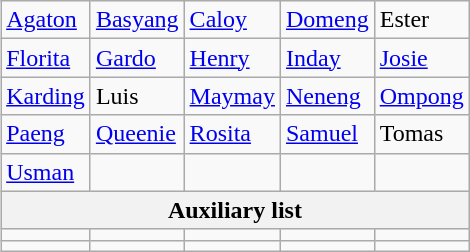<table class="wikitable" style="float:right;">
<tr>
<td><a href='#'>Agaton</a></td>
<td><a href='#'>Basyang</a></td>
<td><a href='#'>Caloy</a></td>
<td><a href='#'>Domeng</a></td>
<td>Ester</td>
</tr>
<tr>
<td><a href='#'>Florita</a></td>
<td><a href='#'>Gardo</a></td>
<td><a href='#'>Henry</a></td>
<td><a href='#'>Inday</a></td>
<td><a href='#'>Josie</a></td>
</tr>
<tr>
<td><a href='#'>Karding</a></td>
<td>Luis</td>
<td><a href='#'>Maymay</a></td>
<td><a href='#'>Neneng</a></td>
<td><a href='#'>Ompong</a></td>
</tr>
<tr>
<td><a href='#'>Paeng</a></td>
<td><a href='#'>Queenie</a></td>
<td><a href='#'>Rosita</a></td>
<td><a href='#'>Samuel</a></td>
<td>Tomas</td>
</tr>
<tr>
<td><a href='#'>Usman</a></td>
<td></td>
<td></td>
<td></td>
<td></td>
</tr>
<tr>
<th colspan=5>Auxiliary list</th>
</tr>
<tr>
<td></td>
<td></td>
<td></td>
<td></td>
<td></td>
</tr>
<tr>
<td></td>
<td></td>
<td></td>
<td></td>
<td></td>
</tr>
</table>
